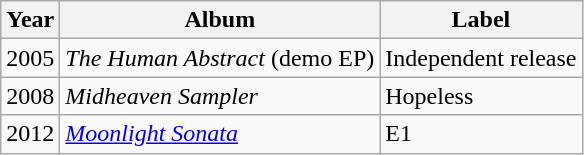<table class=wikitable>
<tr>
<th>Year</th>
<th>Album</th>
<th>Label</th>
</tr>
<tr>
<td>2005</td>
<td><em>The Human Abstract</em> (demo EP)</td>
<td>Independent release</td>
</tr>
<tr>
<td>2008</td>
<td><em>Midheaven Sampler</em></td>
<td>Hopeless</td>
</tr>
<tr>
<td>2012</td>
<td><em><a href='#'>Moonlight Sonata</a></em></td>
<td>E1</td>
</tr>
</table>
